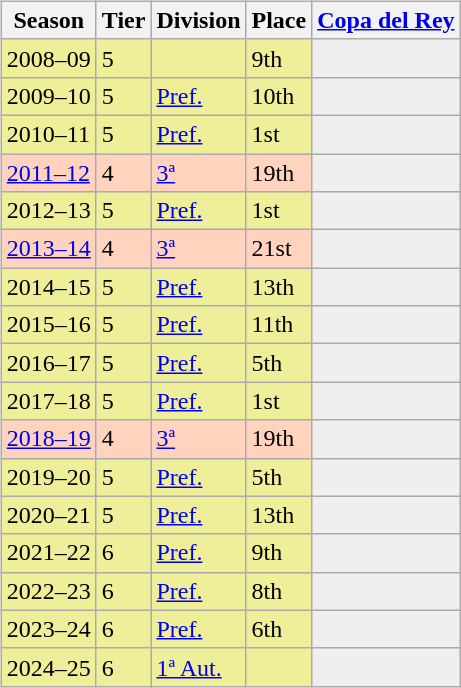<table>
<tr>
<td valign="top" width=0%><br><table class="wikitable">
<tr style="background:#f0f6fa;">
<th>Season</th>
<th>Tier</th>
<th>Division</th>
<th>Place</th>
<th><a href='#'>Copa del Rey</a></th>
</tr>
<tr>
<td style="background:#EFEF99;">2008–09</td>
<td style="background:#EFEF99;">5</td>
<td style="background:#EFEF99;"></td>
<td style="background:#EFEF99;">9th</td>
<th style="background:#efefef;"></th>
</tr>
<tr>
<td style="background:#EFEF99;">2009–10</td>
<td style="background:#EFEF99;">5</td>
<td style="background:#EFEF99;"><a href='#'>Pref.</a></td>
<td style="background:#EFEF99;">10th</td>
<th style="background:#efefef;"></th>
</tr>
<tr>
<td style="background:#EFEF99;">2010–11</td>
<td style="background:#EFEF99;">5</td>
<td style="background:#EFEF99;"><a href='#'>Pref.</a></td>
<td style="background:#EFEF99;">1st</td>
<th style="background:#efefef;"></th>
</tr>
<tr>
<td style="background:#FFD3BD;"><a href='#'>2011–12</a></td>
<td style="background:#FFD3BD;">4</td>
<td style="background:#FFD3BD;"><a href='#'>3ª</a></td>
<td style="background:#FFD3BD;">19th</td>
<th style="background:#efefef;"></th>
</tr>
<tr>
<td style="background:#EFEF99;">2012–13</td>
<td style="background:#EFEF99;">5</td>
<td style="background:#EFEF99;"><a href='#'>Pref.</a></td>
<td style="background:#EFEF99;">1st</td>
<th style="background:#efefef;"></th>
</tr>
<tr>
<td style="background:#FFD3BD;"><a href='#'>2013–14</a></td>
<td style="background:#FFD3BD;">4</td>
<td style="background:#FFD3BD;"><a href='#'>3ª</a></td>
<td style="background:#FFD3BD;">21st</td>
<th style="background:#efefef;"></th>
</tr>
<tr>
<td style="background:#EFEF99;">2014–15</td>
<td style="background:#EFEF99;">5</td>
<td style="background:#EFEF99;"><a href='#'>Pref.</a></td>
<td style="background:#EFEF99;">13th</td>
<th style="background:#efefef;"></th>
</tr>
<tr>
<td style="background:#EFEF99;">2015–16</td>
<td style="background:#EFEF99;">5</td>
<td style="background:#EFEF99;"><a href='#'>Pref.</a></td>
<td style="background:#EFEF99;">11th</td>
<th style="background:#efefef;"></th>
</tr>
<tr>
<td style="background:#EFEF99;">2016–17</td>
<td style="background:#EFEF99;">5</td>
<td style="background:#EFEF99;"><a href='#'>Pref.</a></td>
<td style="background:#EFEF99;">5th</td>
<th style="background:#efefef;"></th>
</tr>
<tr>
<td style="background:#EFEF99;">2017–18</td>
<td style="background:#EFEF99;">5</td>
<td style="background:#EFEF99;"><a href='#'>Pref.</a></td>
<td style="background:#EFEF99;">1st</td>
<th style="background:#efefef;"></th>
</tr>
<tr>
<td style="background:#FFD3BD;"><a href='#'>2018–19</a></td>
<td style="background:#FFD3BD;">4</td>
<td style="background:#FFD3BD;"><a href='#'>3ª</a></td>
<td style="background:#FFD3BD;">19th</td>
<th style="background:#efefef;"></th>
</tr>
<tr>
<td style="background:#EFEF99;">2019–20</td>
<td style="background:#EFEF99;">5</td>
<td style="background:#EFEF99;"><a href='#'>Pref.</a></td>
<td style="background:#EFEF99;">5th</td>
<th style="background:#efefef;"></th>
</tr>
<tr>
<td style="background:#EFEF99;">2020–21</td>
<td style="background:#EFEF99;">5</td>
<td style="background:#EFEF99;"><a href='#'>Pref.</a></td>
<td style="background:#EFEF99;">13th</td>
<th style="background:#efefef;"></th>
</tr>
<tr>
<td style="background:#EFEF99;">2021–22</td>
<td style="background:#EFEF99;">6</td>
<td style="background:#EFEF99;"><a href='#'>Pref.</a></td>
<td style="background:#EFEF99;">9th</td>
<th style="background:#efefef;"></th>
</tr>
<tr>
<td style="background:#EFEF99;">2022–23</td>
<td style="background:#EFEF99;">6</td>
<td style="background:#EFEF99;"><a href='#'>Pref.</a></td>
<td style="background:#EFEF99;">8th</td>
<th style="background:#efefef;"></th>
</tr>
<tr>
<td style="background:#EFEF99;">2023–24</td>
<td style="background:#EFEF99;">6</td>
<td style="background:#EFEF99;"><a href='#'>Pref.</a></td>
<td style="background:#EFEF99;">6th</td>
<th style="background:#efefef;"></th>
</tr>
<tr>
<td style="background:#EFEF99;">2024–25</td>
<td style="background:#EFEF99;">6</td>
<td style="background:#EFEF99;"><a href='#'>1ª Aut.</a></td>
<td style="background:#EFEF99;"></td>
<th style="background:#efefef;"></th>
</tr>
</table>
</td>
</tr>
</table>
